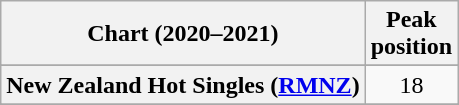<table class="wikitable sortable plainrowheaders" style="text-align:center">
<tr>
<th scope="col">Chart (2020–2021)</th>
<th scope="col">Peak<br>position</th>
</tr>
<tr>
</tr>
<tr>
</tr>
<tr>
<th scope="row">New Zealand Hot Singles (<a href='#'>RMNZ</a>)</th>
<td>18</td>
</tr>
<tr>
</tr>
<tr>
</tr>
</table>
